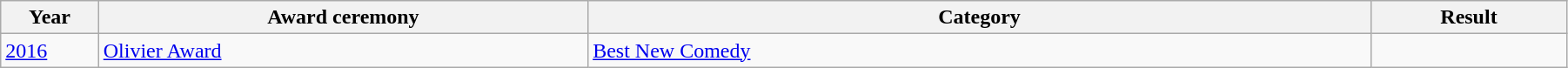<table class="wikitable" width="95%">
<tr>
<th width="5%">Year</th>
<th width="25%">Award ceremony</th>
<th width="40%">Category</th>
<th width="10%">Result</th>
</tr>
<tr>
<td><a href='#'>2016</a></td>
<td><a href='#'>Olivier Award</a></td>
<td><a href='#'>Best New Comedy</a></td>
<td></td>
</tr>
</table>
